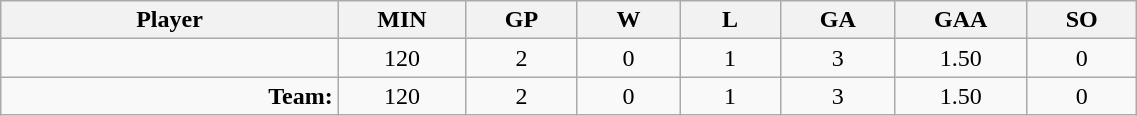<table class="wikitable sortable" width="60%">
<tr>
<th bgcolor="#DDDDFF" width="10%">Player</th>
<th width="3%" bgcolor="#DDDDFF" title="Minutes played">MIN</th>
<th width="3%" bgcolor="#DDDDFF" title="Games played in">GP</th>
<th width="3%" bgcolor="#DDDDFF" title="Wins">W</th>
<th width="3%" bgcolor="#DDDDFF"title="Losses">L</th>
<th width="3%" bgcolor="#DDDDFF" title="Goals against">GA</th>
<th width="3%" bgcolor="#DDDDFF" title="Goals against average">GAA</th>
<th width="3%" bgcolor="#DDDDFF" title="Shut-outs">SO</th>
</tr>
<tr align="center">
<td align="right"></td>
<td>120</td>
<td>2</td>
<td>0</td>
<td>1</td>
<td>3</td>
<td>1.50</td>
<td>0</td>
</tr>
<tr align="center">
<td align="right"><strong>Team:</strong></td>
<td>120</td>
<td>2</td>
<td>0</td>
<td>1</td>
<td>3</td>
<td>1.50</td>
<td>0</td>
</tr>
</table>
